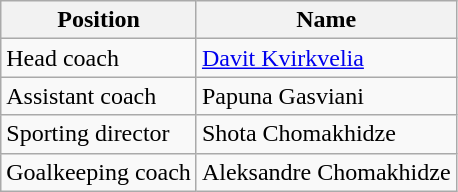<table class="wikitable" style="text-align: left; font-size: 100%;">
<tr>
<th>Position</th>
<th>Name</th>
</tr>
<tr>
<td>Head coach</td>
<td><a href='#'>Davit Kvirkvelia</a></td>
</tr>
<tr>
<td>Assistant coach</td>
<td>Papuna Gasviani</td>
</tr>
<tr>
<td>Sporting director</td>
<td>Shota Chomakhidze</td>
</tr>
<tr>
<td>Goalkeeping coach</td>
<td>Aleksandre Chomakhidze</td>
</tr>
</table>
